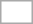<table cellpadding="2" style="border: 1px solid darkgray;">
<tr border="0">
<td></td>
<td></td>
<td></td>
</tr>
<tr align="center">
<td></td>
</tr>
</table>
